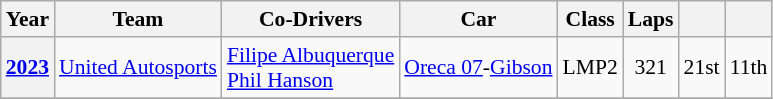<table class="wikitable" style="text-align:center; font-size:90%">
<tr>
<th>Year</th>
<th>Team</th>
<th>Co-Drivers</th>
<th>Car</th>
<th>Class</th>
<th>Laps</th>
<th></th>
<th></th>
</tr>
<tr>
<th><a href='#'>2023</a></th>
<td align="left"nowrap> <a href='#'>United Autosports</a></td>
<td align="left"nowrap> <a href='#'>Filipe Albuquerque</a><br> <a href='#'>Phil Hanson</a></td>
<td align="left"nowrap><a href='#'>Oreca 07</a>-<a href='#'>Gibson</a></td>
<td>LMP2</td>
<td>321</td>
<td>21st</td>
<td>11th</td>
</tr>
<tr>
</tr>
</table>
